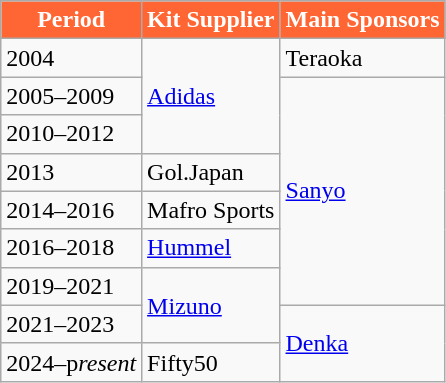<table class="wikitable">
<tr>
<th style="background:#ff6633; color:white; text-align:center;"><strong>Period</strong></th>
<th style="background:#ff6633; color:white; text-align:center;"><strong>Kit Supplier</strong></th>
<th style="background:#ff6633; color:white; text-align:center;"><strong>Main Sponsors</strong></th>
</tr>
<tr>
<td>2004</td>
<td rowspan="3"> <a href='#'>Adidas</a></td>
<td> Teraoka</td>
</tr>
<tr>
<td>2005–2009</td>
<td rowspan="6"> <a href='#'>Sanyo</a></td>
</tr>
<tr>
<td>2010–2012</td>
</tr>
<tr>
<td>2013</td>
<td> Gol.Japan</td>
</tr>
<tr>
<td>2014–2016</td>
<td> Mafro Sports</td>
</tr>
<tr>
<td>2016–2018</td>
<td> <a href='#'>Hummel</a></td>
</tr>
<tr>
<td>2019–2021</td>
<td rowspan="2"> <a href='#'>Mizuno</a></td>
</tr>
<tr>
<td>2021–2023</td>
<td rowspan="2"> <a href='#'>Denka</a></td>
</tr>
<tr>
<td>2024–p<em>resent</em></td>
<td> Fifty50</td>
</tr>
</table>
